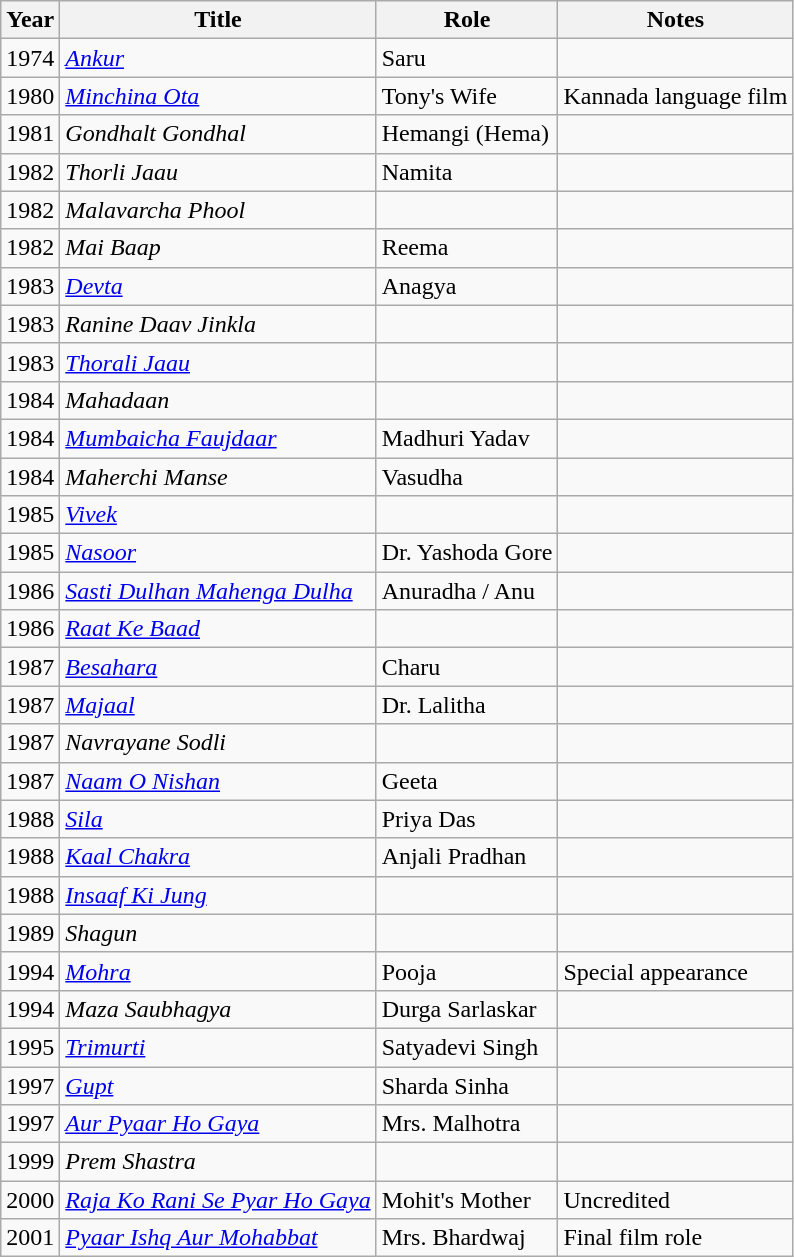<table class="wikitable sortable">
<tr>
<th>Year</th>
<th>Title</th>
<th>Role</th>
<th>Notes</th>
</tr>
<tr>
<td>1974</td>
<td><em><a href='#'>Ankur</a></em></td>
<td>Saru</td>
<td></td>
</tr>
<tr>
<td>1980</td>
<td><em><a href='#'>Minchina Ota</a></em></td>
<td>Tony's Wife</td>
<td>Kannada language film</td>
</tr>
<tr>
<td>1981</td>
<td><em>Gondhalt Gondhal</em></td>
<td>Hemangi (Hema)</td>
<td></td>
</tr>
<tr>
<td>1982</td>
<td><em>Thorli Jaau</em></td>
<td>Namita</td>
<td></td>
</tr>
<tr>
<td>1982</td>
<td><em>Malavarcha Phool</em></td>
<td></td>
<td></td>
</tr>
<tr>
<td>1982</td>
<td><em>Mai Baap</em></td>
<td>Reema</td>
<td></td>
</tr>
<tr>
<td>1983</td>
<td><em><a href='#'>Devta</a></em></td>
<td>Anagya</td>
<td></td>
</tr>
<tr>
<td>1983</td>
<td><em>Ranine Daav Jinkla</em></td>
<td></td>
<td></td>
</tr>
<tr>
<td>1983</td>
<td><em><a href='#'>Thorali Jaau</a></em></td>
<td></td>
<td></td>
</tr>
<tr>
<td>1984</td>
<td><em>Mahadaan</em></td>
<td></td>
<td></td>
</tr>
<tr>
<td>1984</td>
<td><em><a href='#'>Mumbaicha Faujdaar</a></em></td>
<td>Madhuri Yadav</td>
<td></td>
</tr>
<tr>
<td>1984</td>
<td><em>Maherchi Manse</em></td>
<td>Vasudha</td>
<td></td>
</tr>
<tr>
<td>1985</td>
<td><em><a href='#'>Vivek</a></em></td>
<td></td>
<td></td>
</tr>
<tr>
<td>1985</td>
<td><em><a href='#'>Nasoor</a></em></td>
<td>Dr. Yashoda Gore</td>
<td></td>
</tr>
<tr>
<td>1986</td>
<td><em><a href='#'>Sasti Dulhan Mahenga Dulha</a></em></td>
<td>Anuradha / Anu</td>
<td></td>
</tr>
<tr>
<td>1986</td>
<td><em><a href='#'>Raat Ke Baad</a></em></td>
<td></td>
<td></td>
</tr>
<tr>
<td>1987</td>
<td><em><a href='#'>Besahara</a></em></td>
<td>Charu</td>
<td></td>
</tr>
<tr>
<td>1987</td>
<td><em><a href='#'>Majaal</a></em></td>
<td>Dr. Lalitha</td>
<td></td>
</tr>
<tr>
<td>1987</td>
<td><em>Navrayane Sodli</em></td>
<td></td>
<td></td>
</tr>
<tr>
<td>1987</td>
<td><em><a href='#'>Naam O Nishan</a></em></td>
<td>Geeta</td>
<td></td>
</tr>
<tr>
<td>1988</td>
<td><em><a href='#'>Sila</a></em></td>
<td>Priya Das</td>
<td></td>
</tr>
<tr>
<td>1988</td>
<td><em><a href='#'>Kaal Chakra</a></em></td>
<td>Anjali Pradhan</td>
<td></td>
</tr>
<tr>
<td>1988</td>
<td><em><a href='#'>Insaaf Ki Jung</a></em></td>
<td></td>
<td></td>
</tr>
<tr>
<td>1989</td>
<td><em>Shagun</em></td>
<td></td>
<td></td>
</tr>
<tr>
<td>1994</td>
<td><em><a href='#'>Mohra</a></em></td>
<td>Pooja</td>
<td>Special appearance</td>
</tr>
<tr>
<td>1994</td>
<td><em>Maza Saubhagya</em></td>
<td>Durga Sarlaskar</td>
<td></td>
</tr>
<tr>
<td>1995</td>
<td><em><a href='#'>Trimurti</a></em></td>
<td>Satyadevi Singh</td>
<td></td>
</tr>
<tr>
<td>1997</td>
<td><em><a href='#'>Gupt</a></em></td>
<td>Sharda Sinha</td>
<td></td>
</tr>
<tr>
<td>1997</td>
<td><em><a href='#'>Aur Pyaar Ho Gaya</a></em></td>
<td>Mrs. Malhotra</td>
<td></td>
</tr>
<tr>
<td>1999</td>
<td><em>Prem Shastra</em></td>
<td></td>
<td></td>
</tr>
<tr>
<td>2000</td>
<td><em><a href='#'>Raja Ko Rani Se Pyar Ho Gaya</a></em></td>
<td>Mohit's Mother</td>
<td>Uncredited</td>
</tr>
<tr>
<td>2001</td>
<td><em><a href='#'>Pyaar Ishq Aur Mohabbat</a></em></td>
<td>Mrs. Bhardwaj</td>
<td>Final film role</td>
</tr>
</table>
